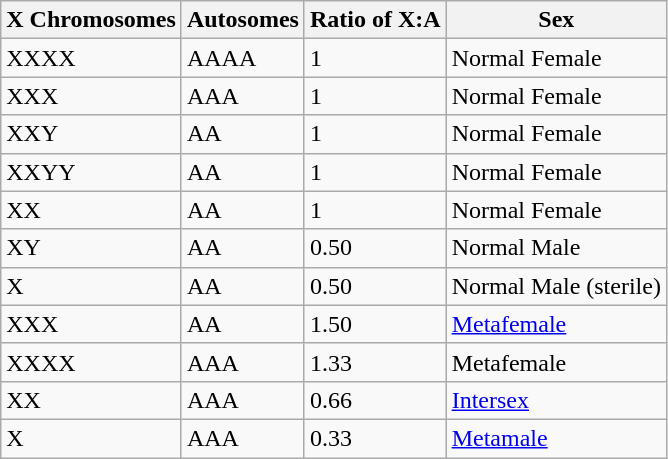<table class="wikitable">
<tr>
<th>X Chromosomes</th>
<th>Autosomes</th>
<th>Ratio of X:A</th>
<th>Sex</th>
</tr>
<tr>
<td>XXXX</td>
<td>AAAA</td>
<td>1</td>
<td>Normal Female</td>
</tr>
<tr>
<td>XXX</td>
<td>AAA</td>
<td>1</td>
<td>Normal Female</td>
</tr>
<tr>
<td>XXY</td>
<td>AA</td>
<td>1</td>
<td>Normal Female</td>
</tr>
<tr>
<td>XXYY</td>
<td>AA</td>
<td>1</td>
<td>Normal Female</td>
</tr>
<tr>
<td>XX</td>
<td>AA</td>
<td>1</td>
<td>Normal Female</td>
</tr>
<tr>
<td>XY</td>
<td>AA</td>
<td>0.50</td>
<td>Normal Male</td>
</tr>
<tr>
<td>X</td>
<td>AA</td>
<td>0.50</td>
<td>Normal Male (sterile)</td>
</tr>
<tr>
<td>XXX</td>
<td>AA</td>
<td>1.50</td>
<td><a href='#'>Metafemale</a></td>
</tr>
<tr>
<td>XXXX</td>
<td>AAA</td>
<td>1.33</td>
<td>Metafemale</td>
</tr>
<tr>
<td>XX</td>
<td>AAA</td>
<td>0.66</td>
<td><a href='#'>Intersex</a></td>
</tr>
<tr>
<td>X</td>
<td>AAA</td>
<td>0.33</td>
<td><a href='#'>Metamale</a></td>
</tr>
</table>
